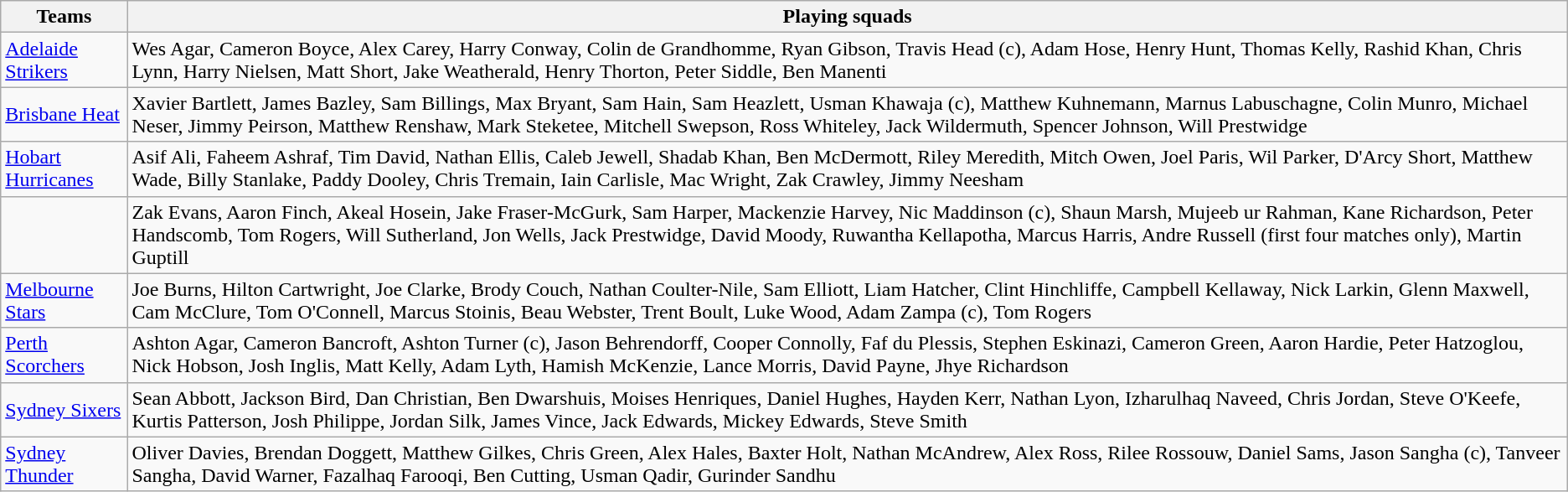<table class="wikitable">
<tr>
<th>Teams</th>
<th>Playing squads</th>
</tr>
<tr>
<td> <a href='#'>Adelaide Strikers</a></td>
<td>Wes Agar, Cameron Boyce, Alex Carey, Harry Conway, Colin de Grandhomme, Ryan Gibson, Travis Head (c), Adam Hose, Henry Hunt, Thomas Kelly, Rashid Khan, Chris Lynn, Harry Nielsen, Matt Short, Jake Weatherald, Henry Thorton, Peter Siddle, Ben Manenti</td>
</tr>
<tr>
<td> <a href='#'>Brisbane Heat</a></td>
<td>Xavier Bartlett, James Bazley, Sam Billings, Max Bryant, Sam Hain, Sam Heazlett, Usman Khawaja (c), Matthew Kuhnemann, Marnus Labuschagne, Colin Munro, Michael Neser, Jimmy Peirson, Matthew Renshaw, Mark Steketee, Mitchell Swepson, Ross Whiteley, Jack Wildermuth, Spencer Johnson, Will Prestwidge</td>
</tr>
<tr>
<td> <a href='#'>Hobart Hurricanes</a></td>
<td>Asif Ali, Faheem Ashraf, Tim David, Nathan Ellis, Caleb Jewell, Shadab Khan, Ben McDermott, Riley Meredith, Mitch Owen, Joel Paris, Wil Parker, D'Arcy Short, Matthew Wade, Billy Stanlake, Paddy Dooley, Chris Tremain, Iain Carlisle, Mac Wright, Zak Crawley, Jimmy Neesham</td>
</tr>
<tr>
<td></td>
<td>Zak Evans, Aaron Finch, Akeal Hosein, Jake Fraser-McGurk, Sam Harper, Mackenzie Harvey, Nic Maddinson (c), Shaun Marsh, Mujeeb ur Rahman, Kane Richardson, Peter Handscomb, Tom Rogers, Will Sutherland, Jon Wells, Jack Prestwidge, David Moody, Ruwantha Kellapotha, Marcus Harris, Andre Russell (first four matches only), Martin Guptill</td>
</tr>
<tr>
<td> <a href='#'>Melbourne Stars</a></td>
<td>Joe Burns, Hilton Cartwright, Joe Clarke, Brody Couch, Nathan Coulter-Nile, Sam Elliott, Liam Hatcher, Clint Hinchliffe, Campbell Kellaway, Nick Larkin, Glenn Maxwell, Cam McClure, Tom O'Connell, Marcus Stoinis, Beau Webster, Trent Boult, Luke Wood, Adam Zampa (c), Tom Rogers</td>
</tr>
<tr>
<td> <a href='#'>Perth Scorchers</a></td>
<td>Ashton Agar, Cameron Bancroft, Ashton Turner (c), Jason Behrendorff, Cooper Connolly, Faf du Plessis, Stephen Eskinazi, Cameron Green, Aaron Hardie, Peter Hatzoglou, Nick Hobson, Josh Inglis, Matt Kelly, Adam Lyth, Hamish McKenzie, Lance Morris, David Payne, Jhye Richardson</td>
</tr>
<tr>
<td> <a href='#'>Sydney Sixers</a></td>
<td>Sean Abbott, Jackson Bird, Dan Christian, Ben Dwarshuis, Moises Henriques, Daniel Hughes, Hayden Kerr, Nathan Lyon, Izharulhaq Naveed, Chris Jordan, Steve O'Keefe, Kurtis Patterson, Josh Philippe, Jordan Silk, James Vince, Jack Edwards, Mickey Edwards, Steve Smith</td>
</tr>
<tr>
<td> <a href='#'>Sydney Thunder</a></td>
<td>Oliver Davies, Brendan Doggett, Matthew Gilkes, Chris Green, Alex Hales, Baxter Holt, Nathan McAndrew, Alex Ross, Rilee Rossouw, Daniel Sams, Jason Sangha (c), Tanveer Sangha, David Warner, Fazalhaq Farooqi, Ben Cutting, Usman Qadir, Gurinder Sandhu</td>
</tr>
</table>
